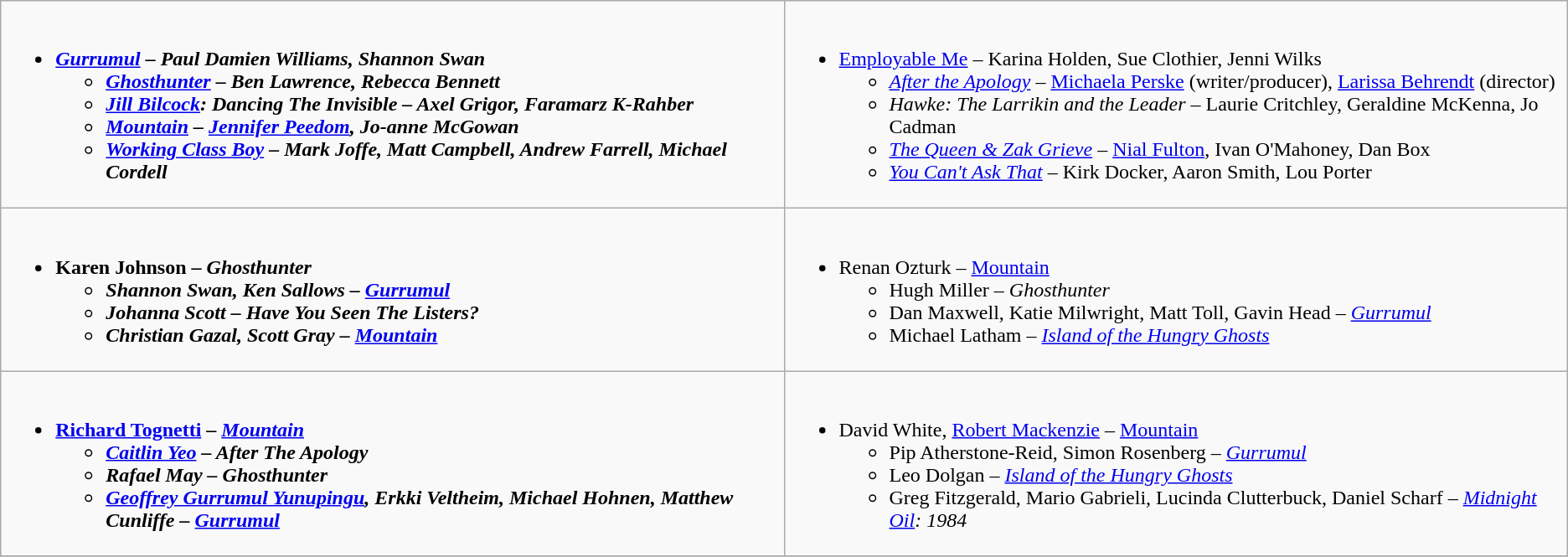<table class="wikitable" style="width=" 300%">
<tr>
<td valign="top" width="50%"><br><ul><li><strong><em><a href='#'>Gurrumul</a><em> – Paul	Damien Williams, Shannon Swan<strong><ul><li></em><a href='#'>Ghosthunter</a><em> – Ben Lawrence, Rebecca Bennett</li><li></em><a href='#'>Jill Bilcock</a>: Dancing The Invisible<em> – Axel Grigor, Faramarz K-Rahber</li><li></em><a href='#'>Mountain</a><em> – <a href='#'>Jennifer Peedom</a>, Jo-anne McGowan</li><li></em><a href='#'>Working Class Boy</a><em> – Mark Joffe, Matt Campbell, Andrew Farrell, Michael Cordell</li></ul></li></ul></td>
<td valign="top" width="50%"><br><ul><li></em></strong><a href='#'>Employable Me</a></em> – Karina Holden, Sue Clothier, Jenni Wilks</strong><ul><li><em><a href='#'>After the Apology</a></em> – <a href='#'>Michaela Perske</a> (writer/producer), <a href='#'>Larissa Behrendt</a> (director)</li><li><em>Hawke: The Larrikin and the Leader</em> – Laurie Critchley, Geraldine McKenna, Jo Cadman</li><li><em><a href='#'>The Queen & Zak Grieve</a></em> – <a href='#'>Nial Fulton</a>, Ivan O'Mahoney, Dan Box</li><li><em><a href='#'>You Can't Ask That</a></em> – Kirk Docker, Aaron Smith, Lou Porter</li></ul></li></ul></td>
</tr>
<tr>
<td valign="top" width="50%"><br><ul><li><strong>Karen Johnson – <em>Ghosthunter<strong><em><ul><li>Shannon Swan, Ken Sallows – </em><a href='#'>Gurrumul</a><em></li><li>Johanna Scott – </em>Have You Seen The Listers?<em></li><li>Christian Gazal, Scott Gray – </em><a href='#'>Mountain</a><em></li></ul></li></ul></td>
<td valign="top" width="50%"><br><ul><li></strong>Renan Ozturk – </em><a href='#'>Mountain</a></em></strong><ul><li>Hugh Miller – <em>Ghosthunter</em></li><li>Dan Maxwell, Katie Milwright, Matt Toll, Gavin Head – <em><a href='#'>Gurrumul</a></em></li><li>Michael Latham – <em><a href='#'>Island of the Hungry Ghosts</a></em></li></ul></li></ul></td>
</tr>
<tr>
<td valign="top" width="50%"><br><ul><li><strong><a href='#'>Richard Tognetti</a> – <em><a href='#'>Mountain</a><strong><em><ul><li><a href='#'>Caitlin Yeo</a> – </em>After The Apology<em></li><li>Rafael May – </em>Ghosthunter<em></li><li><a href='#'>Geoffrey Gurrumul Yunupingu</a>, Erkki Veltheim, Michael Hohnen, Matthew Cunliffe – </em><a href='#'>Gurrumul</a><em></li></ul></li></ul></td>
<td valign="top" width="50%"><br><ul><li></strong>David White, <a href='#'>Robert Mackenzie</a> – </em><a href='#'>Mountain</a></em></strong><ul><li>Pip Atherstone-Reid, Simon Rosenberg – <em><a href='#'>Gurrumul</a></em></li><li>Leo Dolgan – <em><a href='#'>Island of the Hungry Ghosts</a></em></li><li>Greg Fitzgerald, Mario Gabrieli, Lucinda Clutterbuck, Daniel Scharf – <em><a href='#'>Midnight Oil</a>: 1984</em></li></ul></li></ul></td>
</tr>
<tr>
</tr>
</table>
